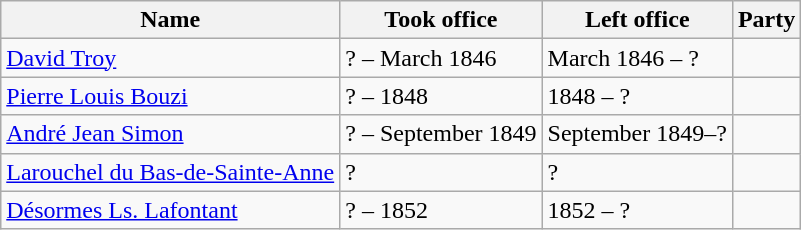<table class="wikitable">
<tr>
<th>Name</th>
<th>Took office</th>
<th>Left office</th>
<th>Party</th>
</tr>
<tr>
<td><a href='#'>David Troy</a></td>
<td>? – March 1846</td>
<td>March 1846 – ?</td>
<td></td>
</tr>
<tr>
<td><a href='#'>Pierre Louis Bouzi</a></td>
<td>? – 1848</td>
<td>1848 – ?</td>
<td></td>
</tr>
<tr>
<td><a href='#'>André Jean Simon</a></td>
<td>? – September 1849</td>
<td>September 1849–?</td>
<td></td>
</tr>
<tr>
<td><a href='#'>Larouchel du Bas-de-Sainte-Anne</a></td>
<td>?</td>
<td>?</td>
<td></td>
</tr>
<tr>
<td><a href='#'>Désormes Ls. Lafontant</a></td>
<td>? – 1852</td>
<td>1852 – ?</td>
<td></td>
</tr>
</table>
